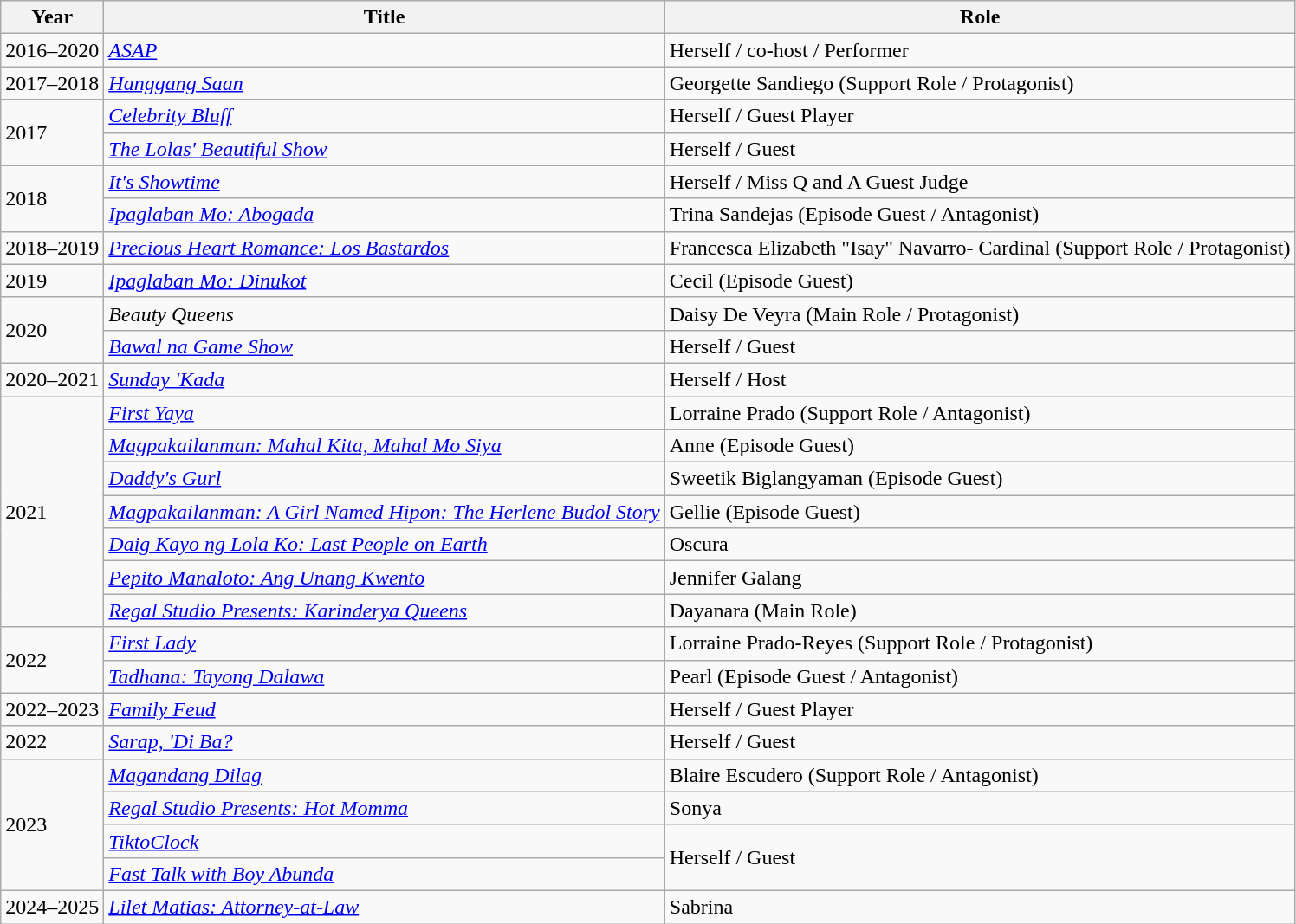<table class="wikitable sortable">
<tr>
<th>Year</th>
<th>Title</th>
<th>Role</th>
</tr>
<tr>
<td>2016–2020</td>
<td><em><a href='#'>ASAP</a></em></td>
<td>Herself / co-host / Performer</td>
</tr>
<tr>
<td>2017–2018</td>
<td><em><a href='#'>Hanggang Saan</a></em></td>
<td>Georgette Sandiego (Support Role / Protagonist)</td>
</tr>
<tr>
<td rowspan="2">2017</td>
<td><a href='#'><em>Celebrity Bluff</em></a></td>
<td>Herself / Guest Player</td>
</tr>
<tr>
<td><a href='#'><em>The Lolas' Beautiful Show</em></a></td>
<td>Herself / Guest</td>
</tr>
<tr>
<td rowspan="2">2018</td>
<td><em><a href='#'>It's Showtime</a></em></td>
<td>Herself / Miss Q and A Guest Judge</td>
</tr>
<tr>
<td><em><a href='#'>Ipaglaban Mo: Abogada</a></em></td>
<td>Trina Sandejas (Episode Guest / Antagonist)</td>
</tr>
<tr>
<td>2018–2019</td>
<td><a href='#'><em>Precious Heart Romance: Los Bastardos</em></a></td>
<td>Francesca Elizabeth "Isay" Navarro- Cardinal (Support Role / Protagonist)</td>
</tr>
<tr>
<td>2019</td>
<td><em><a href='#'>Ipaglaban Mo: Dinukot</a></em></td>
<td>Cecil (Episode Guest)</td>
</tr>
<tr>
<td rowspan="2">2020</td>
<td><em>Beauty Queens</em></td>
<td>Daisy De Veyra (Main Role / Protagonist)</td>
</tr>
<tr>
<td><a href='#'><em>Bawal na Game Show</em></a></td>
<td>Herself / Guest</td>
</tr>
<tr>
<td>2020–2021</td>
<td><em><a href='#'>Sunday 'Kada</a></em></td>
<td>Herself / Host</td>
</tr>
<tr>
<td rowspan="7">2021</td>
<td><em><a href='#'>First Yaya</a></em></td>
<td>Lorraine Prado (Support Role / Antagonist)</td>
</tr>
<tr>
<td><em><a href='#'>Magpakailanman: Mahal Kita, Mahal Mo Siya</a></em></td>
<td>Anne (Episode Guest)</td>
</tr>
<tr>
<td><a href='#'><em>Daddy's Gurl</em></a></td>
<td>Sweetik Biglangyaman (Episode Guest)</td>
</tr>
<tr>
<td><em><a href='#'>Magpakailanman: A Girl Named Hipon: The Herlene Budol Story</a></em></td>
<td>Gellie (Episode Guest)</td>
</tr>
<tr>
<td><a href='#'><em>Daig Kayo ng Lola Ko: Last People on Earth</em></a></td>
<td>Oscura</td>
</tr>
<tr>
<td><a href='#'><em>Pepito Manaloto: Ang Unang Kwento</em></a></td>
<td>Jennifer Galang</td>
</tr>
<tr>
<td><a href='#'><em>Regal Studio Presents: Karinderya Queens</em></a></td>
<td>Dayanara (Main Role)</td>
</tr>
<tr>
<td rowspan="2">2022</td>
<td><em><a href='#'>First Lady</a></em></td>
<td>Lorraine Prado-Reyes (Support Role / Protagonist)</td>
</tr>
<tr>
<td><em><a href='#'>Tadhana: Tayong Dalawa</a></em></td>
<td>Pearl (Episode Guest / Antagonist)</td>
</tr>
<tr>
<td>2022–2023</td>
<td><a href='#'><em>Family Feud</em></a></td>
<td>Herself / Guest Player</td>
</tr>
<tr>
<td>2022</td>
<td><a href='#'><em>Sarap, 'Di Ba?</em></a></td>
<td>Herself / Guest</td>
</tr>
<tr>
<td rowspan="4">2023</td>
<td><em><a href='#'>Magandang Dilag</a></em></td>
<td>Blaire Escudero (Support Role / Antagonist)</td>
</tr>
<tr>
<td><a href='#'><em>Regal Studio Presents: Hot Momma</em></a></td>
<td>Sonya</td>
</tr>
<tr>
<td><em><a href='#'>TiktoClock</a></em></td>
<td rowspan="2">Herself / Guest</td>
</tr>
<tr>
<td><a href='#'><em>Fast Talk with Boy Abunda</em></a></td>
</tr>
<tr>
<td>2024–2025</td>
<td><a href='#'><em>Lilet Matias: Attorney-at-Law</em></a></td>
<td>Sabrina</td>
</tr>
</table>
